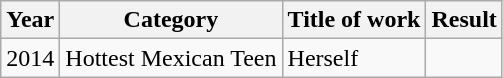<table class="wikitable plainrowheaders sortable">
<tr>
<th scope="col">Year</th>
<th scope="col">Category</th>
<th scope="col">Title of work</th>
<th scope="col">Result</th>
</tr>
<tr>
<td>2014</td>
<td>Hottest Mexican Teen</td>
<td>Herself</td>
<td></td>
</tr>
</table>
